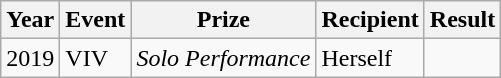<table class="wikitable">
<tr>
<th>Year</th>
<th>Event</th>
<th>Prize</th>
<th>Recipient</th>
<th>Result</th>
</tr>
<tr>
<td>2019</td>
<td>VIV</td>
<td><em>Solo Performance</em></td>
<td>Herself</td>
<td></td>
</tr>
</table>
